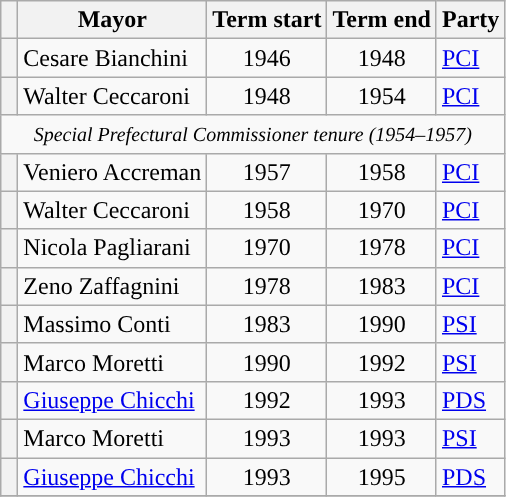<table class="wikitable">
<tr>
<th class=unsortable> </th>
<th>Mayor</th>
<th>Term start</th>
<th>Term end</th>
<th>Party</th>
</tr>
<tr>
<th style="background:"></th>
<td>Cesare Bianchini</td>
<td align=center>1946</td>
<td align=center>1948</td>
<td><a href='#'>PCI</a></td>
</tr>
<tr>
<th style="background:"></th>
<td>Walter Ceccaroni</td>
<td align=center>1948</td>
<td align=center>1954</td>
<td><a href='#'>PCI</a></td>
</tr>
<tr>
<td colspan=6 align=center><small><em>Special Prefectural Commissioner tenure (1954–1957)</em></small></td>
</tr>
<tr>
<th style="background:"></th>
<td>Veniero Accreman</td>
<td align=center>1957</td>
<td align=center>1958</td>
<td><a href='#'>PCI</a></td>
</tr>
<tr>
<th style="background:"></th>
<td>Walter Ceccaroni</td>
<td align=center>1958</td>
<td align=center>1970</td>
<td><a href='#'>PCI</a></td>
</tr>
<tr>
<th style="background:"></th>
<td>Nicola Pagliarani</td>
<td align=center>1970</td>
<td align=center>1978</td>
<td><a href='#'>PCI</a></td>
</tr>
<tr>
<th style="background:"></th>
<td>Zeno Zaffagnini</td>
<td align=center>1978</td>
<td align=center>1983</td>
<td><a href='#'>PCI</a></td>
</tr>
<tr>
<th style="background:"></th>
<td>Massimo Conti</td>
<td align=center>1983</td>
<td align=center>1990</td>
<td><a href='#'>PSI</a></td>
</tr>
<tr>
<th style="background:"></th>
<td>Marco Moretti</td>
<td align=center>1990</td>
<td align=center>1992</td>
<td><a href='#'>PSI</a></td>
</tr>
<tr>
<th style="background:"></th>
<td><a href='#'>Giuseppe Chicchi</a></td>
<td align=center>1992</td>
<td align=center>1993</td>
<td><a href='#'>PDS</a></td>
</tr>
<tr>
<th style="background:"></th>
<td>Marco Moretti</td>
<td align=center>1993</td>
<td align=center>1993</td>
<td><a href='#'>PSI</a></td>
</tr>
<tr>
<th style="background:"></th>
<td><a href='#'>Giuseppe Chicchi</a></td>
<td align=center>1993</td>
<td align=center>1995</td>
<td><a href='#'>PDS</a></td>
</tr>
<tr>
</tr>
</table>
